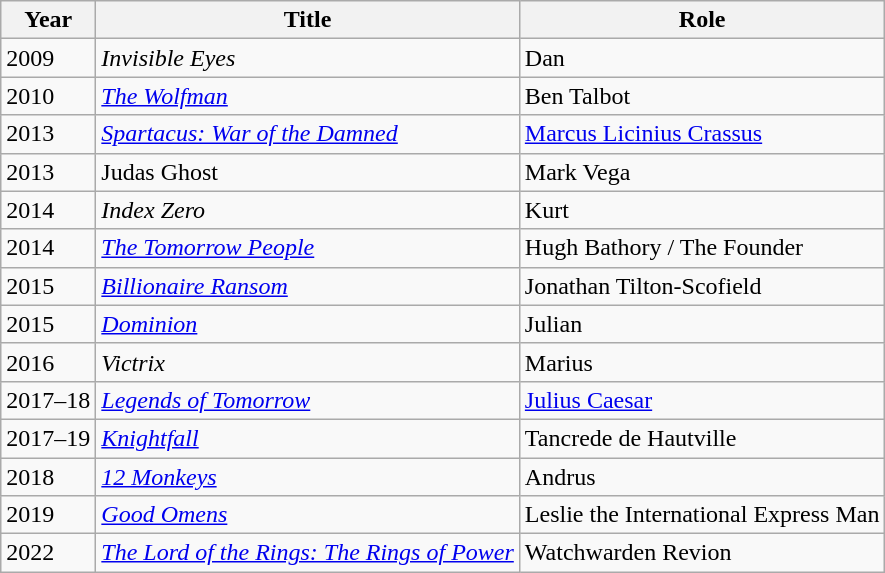<table class="wikitable sortable">
<tr>
<th>Year</th>
<th>Title</th>
<th>Role</th>
</tr>
<tr>
<td>2009</td>
<td><em>Invisible Eyes</em></td>
<td>Dan</td>
</tr>
<tr>
<td>2010</td>
<td><em><a href='#'>The Wolfman</a></em></td>
<td>Ben Talbot</td>
</tr>
<tr>
<td>2013</td>
<td><em><a href='#'>Spartacus: War of the Damned</a></em></td>
<td><a href='#'>Marcus Licinius Crassus</a></td>
</tr>
<tr>
<td>2013</td>
<td>Judas Ghost</td>
<td>Mark Vega</td>
</tr>
<tr>
<td>2014</td>
<td><em>Index Zero</em></td>
<td>Kurt</td>
</tr>
<tr>
<td>2014</td>
<td><em><a href='#'>The Tomorrow People</a></em></td>
<td>Hugh Bathory / The Founder</td>
</tr>
<tr>
<td>2015</td>
<td><em><a href='#'>Billionaire Ransom</a></em></td>
<td>Jonathan Tilton-Scofield</td>
</tr>
<tr>
<td>2015</td>
<td><em><a href='#'>Dominion</a></em></td>
<td>Julian</td>
</tr>
<tr>
<td>2016</td>
<td><em>Victrix</em></td>
<td>Marius</td>
</tr>
<tr>
<td>2017–18</td>
<td><em><a href='#'>Legends of Tomorrow</a></em></td>
<td><a href='#'>Julius Caesar</a></td>
</tr>
<tr>
<td>2017–19</td>
<td><em><a href='#'>Knightfall</a></em></td>
<td>Tancrede de Hautville</td>
</tr>
<tr>
<td>2018</td>
<td><em><a href='#'>12 Monkeys</a></em></td>
<td>Andrus</td>
</tr>
<tr>
<td>2019</td>
<td><em><a href='#'>Good Omens</a></em></td>
<td>Leslie the International Express Man</td>
</tr>
<tr>
<td>2022</td>
<td><em><a href='#'>The Lord of the Rings: The Rings of Power</a></em></td>
<td>Watchwarden Revion</td>
</tr>
</table>
